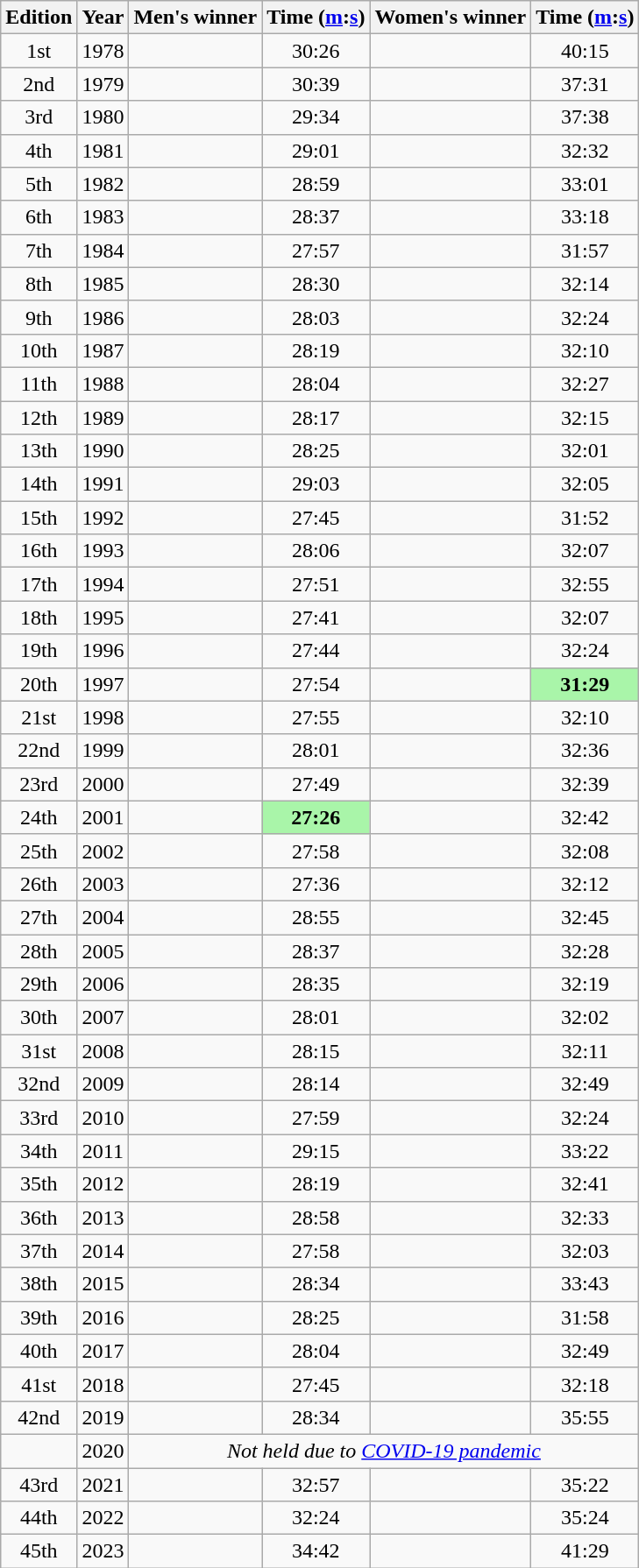<table class="wikitable sortable" style="text-align:center">
<tr>
<th>Edition</th>
<th>Year</th>
<th class=unsortable>Men's winner</th>
<th>Time (<a href='#'>m</a>:<a href='#'>s</a>)</th>
<th class=unsortable>Women's winner</th>
<th>Time (<a href='#'>m</a>:<a href='#'>s</a>)</th>
</tr>
<tr>
<td>1st</td>
<td>1978</td>
<td align=left></td>
<td>30:26</td>
<td align=left></td>
<td>40:15</td>
</tr>
<tr>
<td>2nd</td>
<td>1979</td>
<td align=left></td>
<td>30:39</td>
<td align=left></td>
<td>37:31</td>
</tr>
<tr>
<td>3rd</td>
<td>1980</td>
<td align=left></td>
<td>29:34</td>
<td align=left></td>
<td>37:38</td>
</tr>
<tr>
<td>4th</td>
<td>1981</td>
<td align=left></td>
<td>29:01</td>
<td align=left></td>
<td>32:32</td>
</tr>
<tr>
<td>5th</td>
<td>1982</td>
<td align=left></td>
<td>28:59</td>
<td align=left></td>
<td>33:01</td>
</tr>
<tr>
<td>6th</td>
<td>1983</td>
<td align=left></td>
<td>28:37</td>
<td align=left></td>
<td>33:18</td>
</tr>
<tr>
<td>7th</td>
<td>1984</td>
<td align=left></td>
<td>27:57</td>
<td align=left></td>
<td>31:57</td>
</tr>
<tr>
<td>8th</td>
<td>1985</td>
<td align=left></td>
<td>28:30</td>
<td align=left></td>
<td>32:14</td>
</tr>
<tr>
<td>9th</td>
<td>1986</td>
<td align=left></td>
<td>28:03</td>
<td align=left></td>
<td>32:24</td>
</tr>
<tr>
<td>10th</td>
<td>1987</td>
<td align=left></td>
<td>28:19</td>
<td align=left></td>
<td>32:10</td>
</tr>
<tr>
<td>11th</td>
<td>1988</td>
<td align=left></td>
<td>28:04</td>
<td align=left></td>
<td>32:27</td>
</tr>
<tr>
<td>12th</td>
<td>1989</td>
<td align=left></td>
<td>28:17</td>
<td align=left></td>
<td>32:15</td>
</tr>
<tr>
<td>13th</td>
<td>1990</td>
<td align=left></td>
<td>28:25</td>
<td align=left></td>
<td>32:01</td>
</tr>
<tr>
<td>14th</td>
<td>1991</td>
<td align=left></td>
<td>29:03</td>
<td align=left></td>
<td>32:05</td>
</tr>
<tr>
<td>15th</td>
<td>1992</td>
<td align=left></td>
<td>27:45</td>
<td align=left></td>
<td>31:52</td>
</tr>
<tr>
<td>16th</td>
<td>1993</td>
<td align=left></td>
<td>28:06</td>
<td align=left></td>
<td>32:07</td>
</tr>
<tr>
<td>17th</td>
<td>1994</td>
<td align=left></td>
<td>27:51</td>
<td align=left></td>
<td>32:55</td>
</tr>
<tr>
<td>18th</td>
<td>1995</td>
<td align=left></td>
<td>27:41</td>
<td align=left></td>
<td>32:07</td>
</tr>
<tr>
<td>19th</td>
<td>1996</td>
<td align=left></td>
<td>27:44</td>
<td align=left></td>
<td>32:24</td>
</tr>
<tr>
<td>20th</td>
<td>1997</td>
<td align=left></td>
<td>27:54</td>
<td align=left></td>
<td bgcolor=#A9F5A9><strong>31:29</strong></td>
</tr>
<tr>
<td>21st</td>
<td>1998</td>
<td align=left></td>
<td>27:55</td>
<td align=left></td>
<td>32:10</td>
</tr>
<tr>
<td>22nd</td>
<td>1999</td>
<td align=left></td>
<td>28:01</td>
<td align=left></td>
<td>32:36</td>
</tr>
<tr>
<td>23rd</td>
<td>2000</td>
<td align=left></td>
<td>27:49</td>
<td align=left></td>
<td>32:39</td>
</tr>
<tr>
<td>24th</td>
<td>2001</td>
<td align=left></td>
<td bgcolor=#A9F5A9><strong>27:26</strong></td>
<td align=left></td>
<td>32:42</td>
</tr>
<tr>
<td>25th</td>
<td>2002</td>
<td align=left></td>
<td>27:58</td>
<td align=left></td>
<td>32:08</td>
</tr>
<tr>
<td>26th</td>
<td>2003</td>
<td align=left></td>
<td>27:36</td>
<td align=left></td>
<td>32:12</td>
</tr>
<tr>
<td>27th</td>
<td>2004</td>
<td align=left></td>
<td>28:55</td>
<td align=left></td>
<td>32:45</td>
</tr>
<tr>
<td>28th</td>
<td>2005</td>
<td align=left></td>
<td>28:37</td>
<td align=left></td>
<td>32:28</td>
</tr>
<tr>
<td>29th</td>
<td>2006</td>
<td align=left></td>
<td>28:35</td>
<td align=left></td>
<td>32:19</td>
</tr>
<tr>
<td>30th</td>
<td>2007</td>
<td align=left></td>
<td>28:01</td>
<td align=left></td>
<td>32:02</td>
</tr>
<tr>
<td>31st</td>
<td>2008</td>
<td align=left></td>
<td>28:15</td>
<td align=left></td>
<td>32:11</td>
</tr>
<tr>
<td>32nd</td>
<td>2009</td>
<td align=left></td>
<td>28:14</td>
<td align=left></td>
<td>32:49</td>
</tr>
<tr>
<td>33rd</td>
<td>2010</td>
<td align=left></td>
<td>27:59</td>
<td align=left></td>
<td>32:24</td>
</tr>
<tr>
<td>34th</td>
<td>2011</td>
<td align=left></td>
<td>29:15</td>
<td align=left></td>
<td>33:22</td>
</tr>
<tr>
<td>35th</td>
<td>2012</td>
<td align=left></td>
<td>28:19</td>
<td align=left></td>
<td>32:41</td>
</tr>
<tr>
<td>36th</td>
<td>2013</td>
<td align=left></td>
<td>28:58</td>
<td align=left></td>
<td>32:33</td>
</tr>
<tr>
<td>37th</td>
<td>2014</td>
<td align=left></td>
<td>27:58</td>
<td align=left></td>
<td>32:03</td>
</tr>
<tr>
<td>38th</td>
<td>2015</td>
<td align=left></td>
<td>28:34</td>
<td align=left></td>
<td>33:43</td>
</tr>
<tr>
<td>39th</td>
<td>2016</td>
<td align=left></td>
<td>28:25</td>
<td align=left></td>
<td>31:58</td>
</tr>
<tr>
<td>40th</td>
<td>2017</td>
<td align=left></td>
<td>28:04</td>
<td align=left></td>
<td>32:49</td>
</tr>
<tr>
<td>41st</td>
<td>2018</td>
<td align=left></td>
<td>27:45</td>
<td align=left></td>
<td>32:18</td>
</tr>
<tr>
<td>42nd</td>
<td>2019</td>
<td align=left></td>
<td>28:34</td>
<td align=left></td>
<td>35:55</td>
</tr>
<tr>
<td></td>
<td>2020</td>
<td colspan=4><em>Not held due to <a href='#'>COVID-19 pandemic</a></em></td>
</tr>
<tr>
<td>43rd</td>
<td>2021</td>
<td align=left></td>
<td>32:57</td>
<td align=left></td>
<td>35:22</td>
</tr>
<tr>
<td>44th</td>
<td>2022</td>
<td></td>
<td>32:24</td>
<td></td>
<td>35:24</td>
</tr>
<tr>
<td>45th</td>
<td>2023</td>
<td></td>
<td>34:42</td>
<td></td>
<td>41:29</td>
</tr>
</table>
